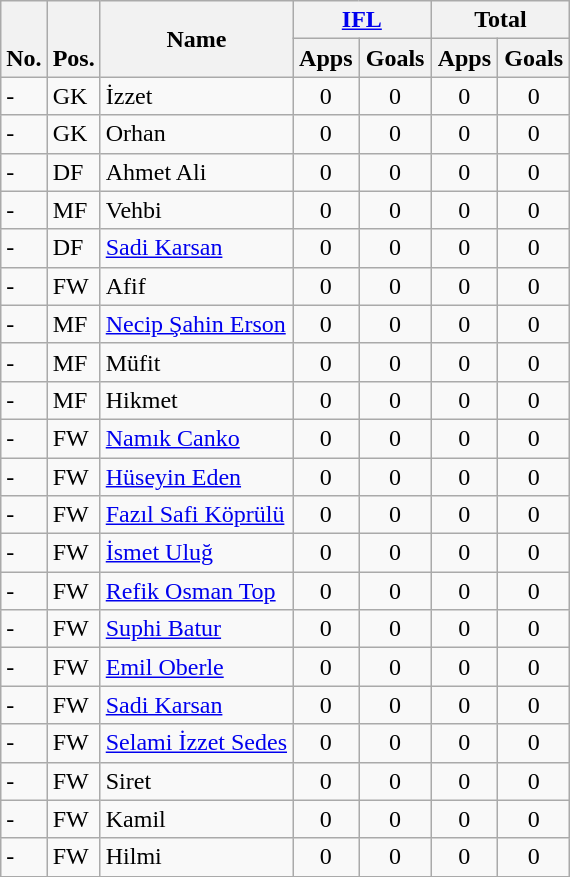<table class="wikitable" style="text-align:center">
<tr>
<th rowspan="2" valign="bottom">No.</th>
<th rowspan="2" valign="bottom">Pos.</th>
<th rowspan="2">Name</th>
<th colspan="2" width="85"><a href='#'>IFL</a></th>
<th colspan="2" width="85">Total</th>
</tr>
<tr>
<th>Apps</th>
<th>Goals</th>
<th>Apps</th>
<th>Goals</th>
</tr>
<tr>
<td align="left">-</td>
<td align="left">GK</td>
<td align="left"> İzzet</td>
<td>0</td>
<td>0</td>
<td>0</td>
<td>0</td>
</tr>
<tr>
<td align="left">-</td>
<td align="left">GK</td>
<td align="left"> Orhan</td>
<td>0</td>
<td>0</td>
<td>0</td>
<td>0</td>
</tr>
<tr>
<td align="left">-</td>
<td align="left">DF</td>
<td align="left"> Ahmet Ali</td>
<td>0</td>
<td>0</td>
<td>0</td>
<td>0</td>
</tr>
<tr>
<td align="left">-</td>
<td align="left">MF</td>
<td align="left"> Vehbi</td>
<td>0</td>
<td>0</td>
<td>0</td>
<td>0</td>
</tr>
<tr>
<td align="left">-</td>
<td align="left">DF</td>
<td align="left"> <a href='#'>Sadi Karsan</a></td>
<td>0</td>
<td>0</td>
<td>0</td>
<td>0</td>
</tr>
<tr>
<td align="left">-</td>
<td align="left">FW</td>
<td align="left"> Afif</td>
<td>0</td>
<td>0</td>
<td>0</td>
<td>0</td>
</tr>
<tr>
<td align="left">-</td>
<td align="left">MF</td>
<td align="left"> <a href='#'>Necip Şahin Erson</a></td>
<td>0</td>
<td>0</td>
<td>0</td>
<td>0</td>
</tr>
<tr>
<td align="left">-</td>
<td align="left">MF</td>
<td align="left"> Müfit</td>
<td>0</td>
<td>0</td>
<td>0</td>
<td>0</td>
</tr>
<tr>
<td align="left">-</td>
<td align="left">MF</td>
<td align="left"> Hikmet</td>
<td>0</td>
<td>0</td>
<td>0</td>
<td>0</td>
</tr>
<tr>
<td align="left">-</td>
<td align="left">FW</td>
<td align="left"> <a href='#'>Namık Canko</a></td>
<td>0</td>
<td>0</td>
<td>0</td>
<td>0</td>
</tr>
<tr>
<td align="left">-</td>
<td align="left">FW</td>
<td align="left"> <a href='#'>Hüseyin Eden</a></td>
<td>0</td>
<td>0</td>
<td>0</td>
<td>0</td>
</tr>
<tr>
<td align="left">-</td>
<td align="left">FW</td>
<td align="left"> <a href='#'>Fazıl Safi Köprülü</a></td>
<td>0</td>
<td>0</td>
<td>0</td>
<td>0</td>
</tr>
<tr>
<td align="left">-</td>
<td align="left">FW</td>
<td align="left"> <a href='#'>İsmet Uluğ</a></td>
<td>0</td>
<td>0</td>
<td>0</td>
<td>0</td>
</tr>
<tr>
<td align="left">-</td>
<td align="left">FW</td>
<td align="left"> <a href='#'>Refik Osman Top</a></td>
<td>0</td>
<td>0</td>
<td>0</td>
<td>0</td>
</tr>
<tr>
<td align="left">-</td>
<td align="left">FW</td>
<td align="left"> <a href='#'>Suphi Batur</a></td>
<td>0</td>
<td>0</td>
<td>0</td>
<td>0</td>
</tr>
<tr>
<td align="left">-</td>
<td align="left">FW</td>
<td align="left"> <a href='#'>Emil Oberle</a></td>
<td>0</td>
<td>0</td>
<td>0</td>
<td>0</td>
</tr>
<tr>
<td align="left">-</td>
<td align="left">FW</td>
<td align="left"> <a href='#'>Sadi Karsan</a></td>
<td>0</td>
<td>0</td>
<td>0</td>
<td>0</td>
</tr>
<tr>
<td align="left">-</td>
<td align="left">FW</td>
<td align="left"> <a href='#'>Selami İzzet Sedes</a></td>
<td>0</td>
<td>0</td>
<td>0</td>
<td>0</td>
</tr>
<tr>
<td align="left">-</td>
<td align="left">FW</td>
<td align="left"> Siret</td>
<td>0</td>
<td>0</td>
<td>0</td>
<td>0</td>
</tr>
<tr>
<td align="left">-</td>
<td align="left">FW</td>
<td align="left"> Kamil</td>
<td>0</td>
<td>0</td>
<td>0</td>
<td>0</td>
</tr>
<tr>
<td align="left">-</td>
<td align="left">FW</td>
<td align="left"> Hilmi</td>
<td>0</td>
<td>0</td>
<td>0</td>
<td>0</td>
</tr>
<tr>
</tr>
</table>
